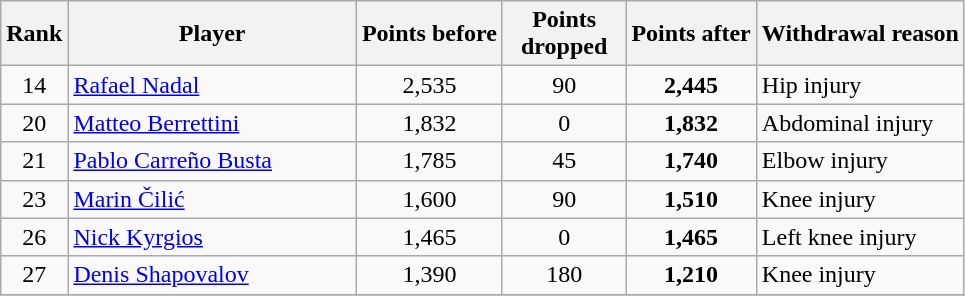<table class="wikitable sortable">
<tr>
<th>Rank</th>
<th style="width:185px;">Player</th>
<th>Points before</th>
<th style="width:75px;">Points dropped</th>
<th>Points after</th>
<th>Withdrawal reason</th>
</tr>
<tr>
<td style="text-align:center;">14</td>
<td> <a href='#'>Rafael Nadal</a></td>
<td style="text-align:center;">2,535</td>
<td style="text-align:center;">90</td>
<td style="text-align:center;"><strong>2,445</strong></td>
<td>Hip injury</td>
</tr>
<tr>
<td style="text-align:center;">20</td>
<td> <a href='#'>Matteo Berrettini</a></td>
<td style="text-align:center;">1,832</td>
<td style="text-align:center;">0</td>
<td style="text-align:center;"><strong>1,832</strong></td>
<td>Abdominal injury</td>
</tr>
<tr>
<td style="text-align:center;">21</td>
<td> <a href='#'>Pablo Carreño Busta</a></td>
<td style="text-align:center;">1,785</td>
<td style="text-align:center;">45</td>
<td style="text-align:center;"><strong>1,740</strong></td>
<td>Elbow injury</td>
</tr>
<tr>
<td style="text-align:center;">23</td>
<td> <a href='#'>Marin Čilić</a></td>
<td style="text-align:center;">1,600</td>
<td style="text-align:center;">90</td>
<td style="text-align:center;"><strong>1,510</strong></td>
<td>Knee injury</td>
</tr>
<tr>
<td style="text-align:center;">26</td>
<td> <a href='#'>Nick Kyrgios</a></td>
<td style="text-align:center;">1,465</td>
<td style="text-align:center;">0</td>
<td style="text-align:center;"><strong>1,465</strong></td>
<td>Left knee injury</td>
</tr>
<tr>
<td style="text-align:center;">27</td>
<td> <a href='#'>Denis Shapovalov</a></td>
<td style="text-align:center;">1,390</td>
<td style="text-align:center;">180</td>
<td style="text-align:center;"><strong>1,210</strong></td>
<td>Knee injury</td>
</tr>
<tr>
</tr>
</table>
